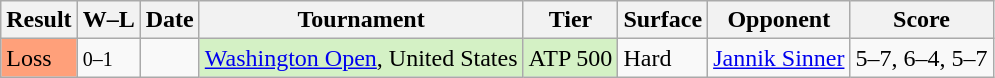<table class="wikitable">
<tr>
<th>Result</th>
<th class="unsortable">W–L</th>
<th>Date</th>
<th>Tournament</th>
<th>Tier</th>
<th>Surface</th>
<th>Opponent</th>
<th class="unsortable">Score</th>
</tr>
<tr>
<td bgcolor=FFA07A>Loss</td>
<td><small>0–1</small></td>
<td><a href='#'></a></td>
<td style="background:#d4f1c5;"><a href='#'>Washington Open</a>, United States</td>
<td style="background:#d4f1c5;">ATP 500</td>
<td>Hard</td>
<td> <a href='#'>Jannik Sinner</a></td>
<td>5–7, 6–4, 5–7</td>
</tr>
</table>
